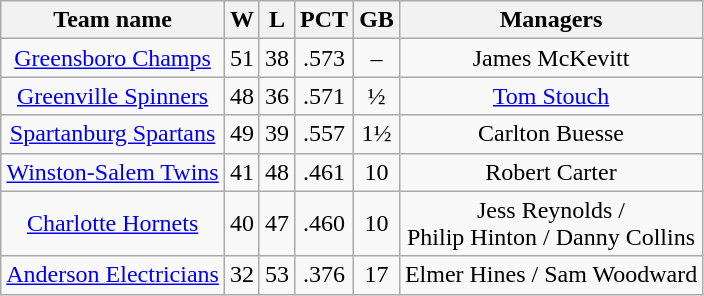<table class="wikitable" style="text-align:center">
<tr>
<th>Team name</th>
<th>W</th>
<th>L</th>
<th>PCT</th>
<th>GB</th>
<th>Managers</th>
</tr>
<tr>
<td><a href='#'>Greensboro Champs</a></td>
<td>51</td>
<td>38</td>
<td>.573</td>
<td>–</td>
<td>James McKevitt</td>
</tr>
<tr>
<td><a href='#'>Greenville Spinners</a></td>
<td>48</td>
<td>36</td>
<td>.571</td>
<td>½</td>
<td><a href='#'>Tom Stouch</a></td>
</tr>
<tr>
<td><a href='#'>Spartanburg Spartans</a></td>
<td>49</td>
<td>39</td>
<td>.557</td>
<td>1½</td>
<td>Carlton Buesse</td>
</tr>
<tr>
<td><a href='#'>Winston-Salem Twins</a></td>
<td>41</td>
<td>48</td>
<td>.461</td>
<td>10</td>
<td>Robert Carter</td>
</tr>
<tr>
<td><a href='#'>Charlotte Hornets</a></td>
<td>40</td>
<td>47</td>
<td>.460</td>
<td>10</td>
<td>Jess Reynolds  / <br> Philip Hinton / Danny Collins</td>
</tr>
<tr>
<td><a href='#'>Anderson Electricians</a></td>
<td>32</td>
<td>53</td>
<td>.376</td>
<td>17</td>
<td>Elmer Hines / Sam Woodward</td>
</tr>
</table>
